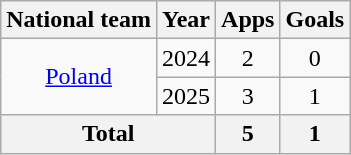<table class="wikitable" style="text-align:center">
<tr>
<th>National team</th>
<th>Year</th>
<th>Apps</th>
<th>Goals</th>
</tr>
<tr>
<td rowspan="2"><a href='#'>Poland</a></td>
<td>2024</td>
<td>2</td>
<td>0</td>
</tr>
<tr>
<td>2025</td>
<td>3</td>
<td>1</td>
</tr>
<tr>
<th colspan="2">Total</th>
<th>5</th>
<th>1</th>
</tr>
</table>
